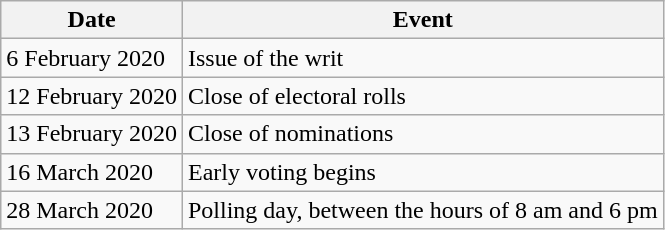<table class="wikitable">
<tr>
<th>Date</th>
<th>Event</th>
</tr>
<tr>
<td>6 February 2020</td>
<td>Issue of the writ</td>
</tr>
<tr>
<td>12 February 2020</td>
<td>Close of electoral rolls</td>
</tr>
<tr>
<td>13 February 2020</td>
<td>Close of nominations</td>
</tr>
<tr>
<td>16 March 2020</td>
<td>Early voting begins</td>
</tr>
<tr>
<td>28 March 2020</td>
<td>Polling day, between the hours of 8 am and 6 pm</td>
</tr>
</table>
